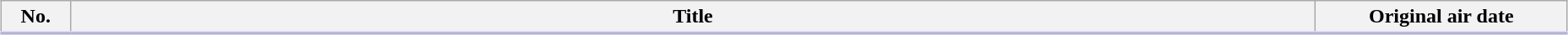<table class="wikitable" style="width:98%; margin:auto; background:#FFF;">
<tr style="border-bottom: 3px solid #CCF;">
<th style="width:3em;">No.</th>
<th>Title</th>
<th style="width:12em;">Original air date</th>
</tr>
<tr>
</tr>
</table>
